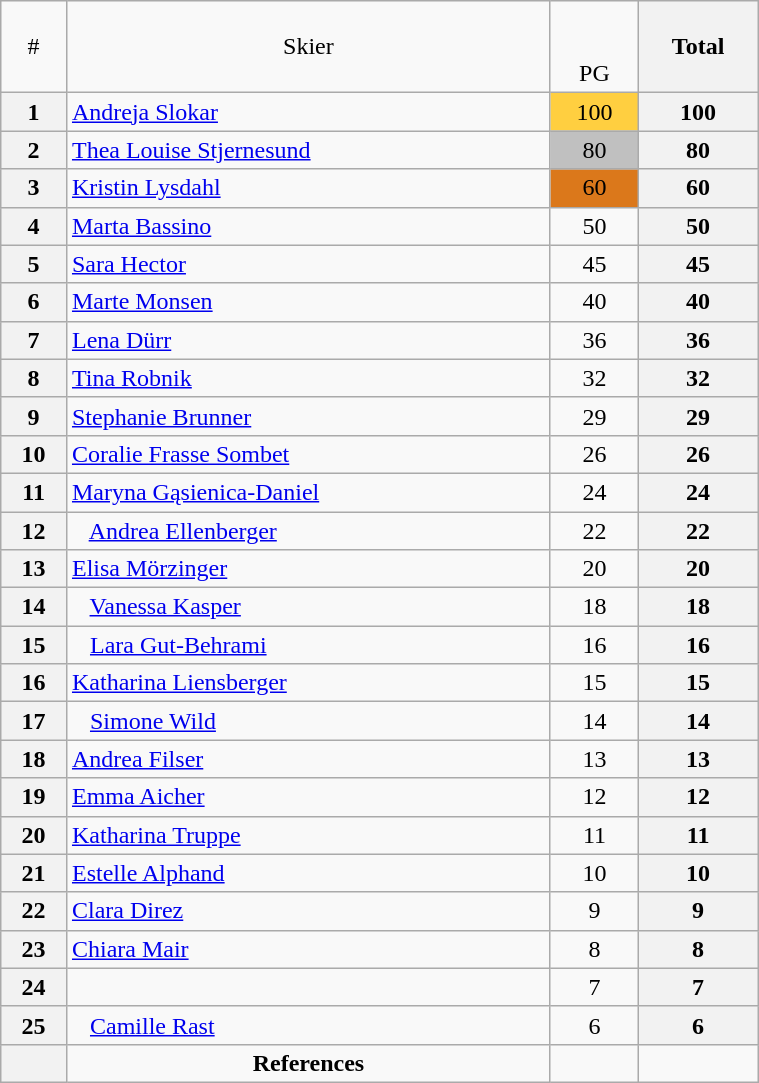<table class="wikitable" width=40% style="font-size:100%; text-align:center;">
<tr>
<td>#</td>
<td>Skier</td>
<td><br> <br>PG</td>
<th>Total</th>
</tr>
<tr>
<th>1</th>
<td align=left> <a href='#'>Andreja Slokar</a></td>
<td bgcolor=ffcf40>100</td>
<th>100</th>
</tr>
<tr>
<th>2</th>
<td align=left> <a href='#'>Thea Louise Stjernesund</a></td>
<td bgcolor=c0c0c0>80</td>
<th>80</th>
</tr>
<tr>
<th>3</th>
<td align=left> <a href='#'>Kristin Lysdahl</a></td>
<td bgcolor=db781b>60</td>
<th>60</th>
</tr>
<tr>
<th>4</th>
<td align=left> <a href='#'>Marta Bassino</a></td>
<td>50</td>
<th>50</th>
</tr>
<tr>
<th>5</th>
<td align=left> <a href='#'>Sara Hector</a></td>
<td>45</td>
<th>45</th>
</tr>
<tr>
<th>6</th>
<td align=left> <a href='#'>Marte Monsen</a></td>
<td>40</td>
<th>40</th>
</tr>
<tr>
<th>7</th>
<td align=left> <a href='#'>Lena Dürr</a></td>
<td>36</td>
<th>36</th>
</tr>
<tr>
<th>8</th>
<td align=left> <a href='#'>Tina Robnik</a></td>
<td>32</td>
<th>32</th>
</tr>
<tr>
<th>9</th>
<td align=left> <a href='#'>Stephanie Brunner</a></td>
<td>29</td>
<th>29</th>
</tr>
<tr>
<th>10</th>
<td align=left> <a href='#'>Coralie Frasse Sombet</a></td>
<td>26</td>
<th>26</th>
</tr>
<tr>
<th>11</th>
<td align=left> <a href='#'>Maryna Gąsienica-Daniel</a></td>
<td>24</td>
<th>24</th>
</tr>
<tr>
<th>12</th>
<td align=left>   <a href='#'>Andrea Ellenberger</a></td>
<td>22</td>
<th>22</th>
</tr>
<tr>
<th>13</th>
<td align=left> <a href='#'>Elisa Mörzinger</a></td>
<td>20</td>
<th>20</th>
</tr>
<tr>
<th>14</th>
<td align=left>   <a href='#'>Vanessa Kasper</a></td>
<td>18</td>
<th>18</th>
</tr>
<tr>
<th>15</th>
<td align=left>   <a href='#'>Lara Gut-Behrami</a></td>
<td>16</td>
<th>16</th>
</tr>
<tr>
<th>16</th>
<td align=left> <a href='#'>Katharina Liensberger</a></td>
<td>15</td>
<th>15</th>
</tr>
<tr>
<th>17</th>
<td align=left>   <a href='#'>Simone Wild</a></td>
<td>14</td>
<th>14</th>
</tr>
<tr>
<th>18</th>
<td align=left> <a href='#'>Andrea Filser</a></td>
<td>13</td>
<th>13</th>
</tr>
<tr>
<th>19</th>
<td align=left> <a href='#'>Emma Aicher</a></td>
<td>12</td>
<th>12</th>
</tr>
<tr>
<th>20</th>
<td align=left> <a href='#'>Katharina Truppe</a></td>
<td>11</td>
<th>11</th>
</tr>
<tr>
<th>21</th>
<td align=left> <a href='#'>Estelle Alphand</a></td>
<td>10</td>
<th>10</th>
</tr>
<tr>
<th>22</th>
<td align=left> <a href='#'>Clara Direz</a></td>
<td>9</td>
<th>9</th>
</tr>
<tr>
<th>23</th>
<td align=left> <a href='#'>Chiara Mair</a></td>
<td>8</td>
<th>8</th>
</tr>
<tr>
<th>24</th>
<td align=left></td>
<td>7</td>
<th>7</th>
</tr>
<tr>
<th>25</th>
<td align=left>   <a href='#'>Camille Rast</a></td>
<td>6</td>
<th>6</th>
</tr>
<tr>
<th></th>
<td align=center><strong>References</strong></td>
<td></td>
</tr>
</table>
